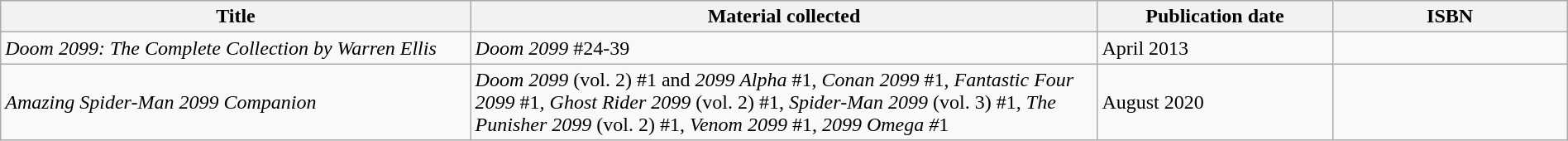<table class="wikitable" width="100%">
<tr>
<th width="30%">Title</th>
<th width="40%">Material collected</th>
<th width="15%">Publication date</th>
<th width="20%">ISBN</th>
</tr>
<tr>
<td><em>Doom 2099: The Complete Collection by Warren Ellis</em></td>
<td><em>Doom 2099</em> #24-39</td>
<td>April 2013</td>
<td></td>
</tr>
<tr>
<td><em>Amazing Spider-Man 2099 Companion</em></td>
<td><em>Doom 2099</em> (vol. 2) #1 and <em>2099 Alpha</em> #1, <em>Conan 2099</em> #1, <em>Fantastic Four 2099</em> #1<em>, Ghost Rider 2099</em> (vol. 2) #1, <em>Spider-Man 2099</em> (vol. 3) #1, <em>The Punisher 2099</em> (vol. 2) #1, <em>Venom 2099</em> #1, <em>2099 Omega #</em>1</td>
<td>August 2020</td>
<td></td>
</tr>
</table>
